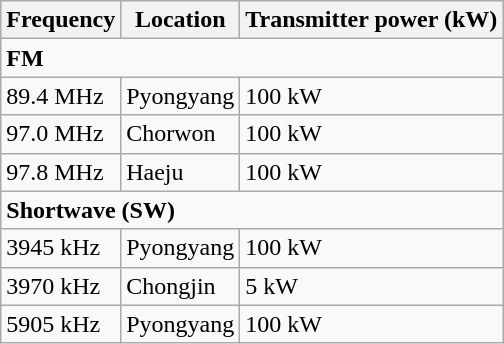<table class="wikitable">
<tr>
<th>Frequency</th>
<th>Location</th>
<th>Transmitter power (kW)</th>
</tr>
<tr>
<td colspan="3"><strong>FM</strong></td>
</tr>
<tr>
<td>89.4 MHz</td>
<td>Pyongyang</td>
<td>100 kW</td>
</tr>
<tr>
<td>97.0 MHz</td>
<td>Chorwon</td>
<td>100 kW</td>
</tr>
<tr>
<td>97.8 MHz</td>
<td>Haeju</td>
<td>100 kW</td>
</tr>
<tr>
<td colspan="3"><strong>Shortwave (SW)</strong></td>
</tr>
<tr>
<td>3945 kHz</td>
<td>Pyongyang</td>
<td>100 kW</td>
</tr>
<tr>
<td>3970 kHz</td>
<td>Chongjin</td>
<td>5 kW</td>
</tr>
<tr>
<td>5905 kHz</td>
<td>Pyongyang</td>
<td>100 kW</td>
</tr>
</table>
